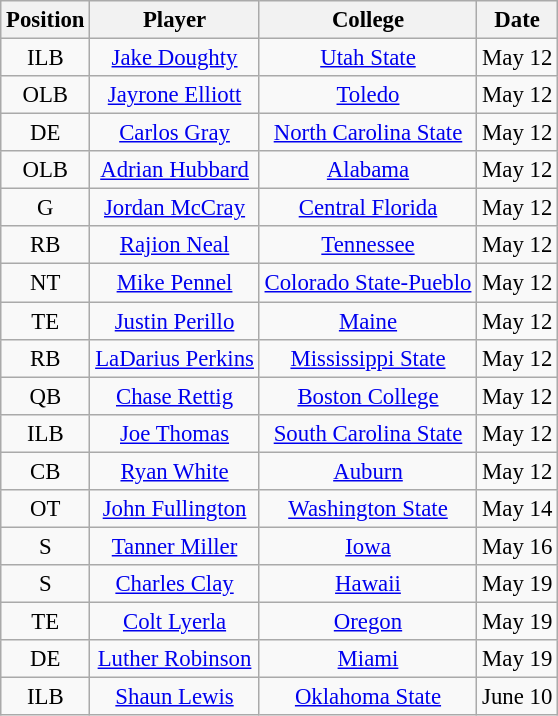<table class="wikitable" style="font-size: 95%; text-align: center;">
<tr>
<th>Position</th>
<th>Player</th>
<th>College</th>
<th>Date</th>
</tr>
<tr text-align:center;">
<td>ILB</td>
<td><a href='#'>Jake Doughty</a></td>
<td><a href='#'>Utah State</a></td>
<td>May 12</td>
</tr>
<tr text-align:center;">
<td>OLB</td>
<td><a href='#'>Jayrone Elliott</a></td>
<td><a href='#'>Toledo</a></td>
<td>May 12</td>
</tr>
<tr text-align:center;">
<td>DE</td>
<td><a href='#'>Carlos Gray</a></td>
<td><a href='#'>North Carolina State</a></td>
<td>May 12</td>
</tr>
<tr text-align:center;">
<td>OLB</td>
<td><a href='#'>Adrian Hubbard</a></td>
<td><a href='#'>Alabama</a></td>
<td>May 12</td>
</tr>
<tr text-align:center;">
<td>G</td>
<td><a href='#'>Jordan McCray</a></td>
<td><a href='#'>Central Florida</a></td>
<td>May 12</td>
</tr>
<tr text-align:center;">
<td>RB</td>
<td><a href='#'>Rajion Neal</a></td>
<td><a href='#'>Tennessee</a></td>
<td>May 12</td>
</tr>
<tr text-align:center;">
<td>NT</td>
<td><a href='#'>Mike Pennel</a></td>
<td><a href='#'>Colorado State-Pueblo</a></td>
<td>May 12</td>
</tr>
<tr text-align:center;">
<td>TE</td>
<td><a href='#'>Justin Perillo</a></td>
<td><a href='#'>Maine</a></td>
<td>May 12</td>
</tr>
<tr text-align:center;">
<td>RB</td>
<td><a href='#'>LaDarius Perkins</a></td>
<td><a href='#'>Mississippi State</a></td>
<td>May 12</td>
</tr>
<tr text-align:center;">
<td>QB</td>
<td><a href='#'>Chase Rettig</a></td>
<td><a href='#'>Boston College</a></td>
<td>May 12</td>
</tr>
<tr text-align:center;">
<td>ILB</td>
<td><a href='#'>Joe Thomas</a></td>
<td><a href='#'>South Carolina State</a></td>
<td>May 12</td>
</tr>
<tr text-align:center;">
<td>CB</td>
<td><a href='#'>Ryan White</a></td>
<td><a href='#'>Auburn</a></td>
<td>May 12</td>
</tr>
<tr text-align:center;">
<td>OT</td>
<td><a href='#'>John Fullington</a></td>
<td><a href='#'>Washington State</a></td>
<td>May 14</td>
</tr>
<tr text-align:center;">
<td>S</td>
<td><a href='#'>Tanner Miller</a></td>
<td><a href='#'>Iowa</a></td>
<td>May 16</td>
</tr>
<tr text-align:center;">
<td>S</td>
<td><a href='#'>Charles Clay</a></td>
<td><a href='#'>Hawaii</a></td>
<td>May 19</td>
</tr>
<tr text-align:center;">
<td>TE</td>
<td><a href='#'>Colt Lyerla</a></td>
<td><a href='#'>Oregon</a></td>
<td>May 19</td>
</tr>
<tr text-align:center;">
<td>DE</td>
<td><a href='#'>Luther Robinson</a></td>
<td><a href='#'>Miami</a></td>
<td>May 19</td>
</tr>
<tr text-align:center;">
<td>ILB</td>
<td><a href='#'>Shaun Lewis</a></td>
<td><a href='#'>Oklahoma State</a></td>
<td>June 10</td>
</tr>
</table>
